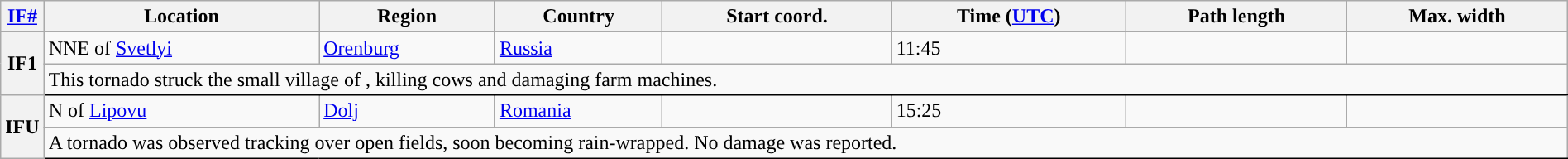<table class="wikitable sortable" style="width:100%;">
<tr>
<th scope="col" width="2%" align="center"><a href='#'>IF#</a></th>
<th scope="col" align="center" class="unsortable">Location</th>
<th scope="col" align="center" class="unsortable">Region</th>
<th scope="col" align="center">Country</th>
<th scope="col" align="center">Start coord.</th>
<th scope="col" align="center">Time (<a href='#'>UTC</a>)</th>
<th scope="col" align="center">Path length</th>
<th scope="col" align="center">Max. width</th>
</tr>
<tr>
<th scope="row" rowspan="2" style="background-color:#">IF1</th>
<td>NNE of <a href='#'>Svetlyi</a></td>
<td><a href='#'>Orenburg</a></td>
<td><a href='#'>Russia</a></td>
<td></td>
<td>11:45</td>
<td></td>
<td></td>
</tr>
<tr class="expand-child">
<td colspan="8" style=" border-bottom: 1px solid black;">This tornado struck the small village of , killing cows and damaging farm machines.</td>
</tr>
<tr>
<th scope="row" rowspan="2" style="background-color:#">IFU</th>
<td>N of <a href='#'>Lipovu</a></td>
<td><a href='#'>Dolj</a></td>
<td><a href='#'>Romania</a></td>
<td></td>
<td>15:25</td>
<td></td>
<td></td>
</tr>
<tr class="expand-child">
<td colspan="8" style=" border-bottom: 1px solid black;">A tornado was observed tracking over open fields, soon becoming rain-wrapped. No damage was reported.</td>
</tr>
</table>
